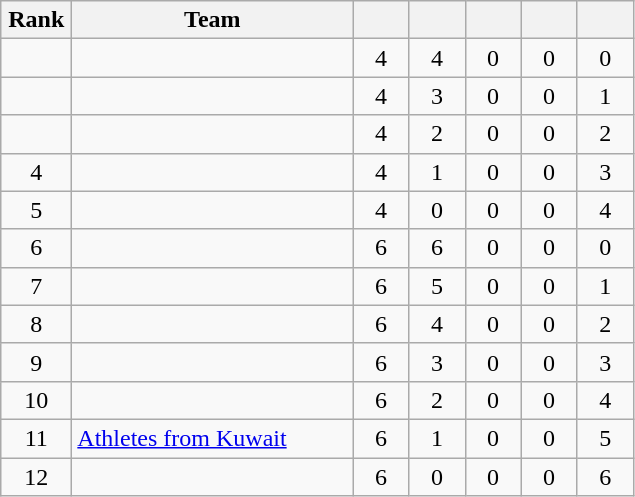<table class="wikitable" style="text-align: center;">
<tr>
<th width=40>Rank</th>
<th width=180>Team</th>
<th width=30></th>
<th width=30></th>
<th width=30></th>
<th width=30></th>
<th width=30></th>
</tr>
<tr>
<td></td>
<td align="left"></td>
<td>4</td>
<td>4</td>
<td>0</td>
<td>0</td>
<td>0</td>
</tr>
<tr>
<td></td>
<td align="left"></td>
<td>4</td>
<td>3</td>
<td>0</td>
<td>0</td>
<td>1</td>
</tr>
<tr>
<td></td>
<td align="left"></td>
<td>4</td>
<td>2</td>
<td>0</td>
<td>0</td>
<td>2</td>
</tr>
<tr>
<td>4</td>
<td align="left"></td>
<td>4</td>
<td>1</td>
<td>0</td>
<td>0</td>
<td>3</td>
</tr>
<tr>
<td>5</td>
<td align="left"></td>
<td>4</td>
<td>0</td>
<td>0</td>
<td>0</td>
<td>4</td>
</tr>
<tr>
<td>6</td>
<td align="left"></td>
<td>6</td>
<td>6</td>
<td>0</td>
<td>0</td>
<td>0</td>
</tr>
<tr>
<td>7</td>
<td align="left"></td>
<td>6</td>
<td>5</td>
<td>0</td>
<td>0</td>
<td>1</td>
</tr>
<tr>
<td>8</td>
<td align="left"></td>
<td>6</td>
<td>4</td>
<td>0</td>
<td>0</td>
<td>2</td>
</tr>
<tr>
<td>9</td>
<td align="left"></td>
<td>6</td>
<td>3</td>
<td>0</td>
<td>0</td>
<td>3</td>
</tr>
<tr>
<td>10</td>
<td align="left"></td>
<td>6</td>
<td>2</td>
<td>0</td>
<td>0</td>
<td>4</td>
</tr>
<tr>
<td>11</td>
<td align="left"> <a href='#'>Athletes from Kuwait</a></td>
<td>6</td>
<td>1</td>
<td>0</td>
<td>0</td>
<td>5</td>
</tr>
<tr>
<td>12</td>
<td align="left"></td>
<td>6</td>
<td>0</td>
<td>0</td>
<td>0</td>
<td>6</td>
</tr>
</table>
